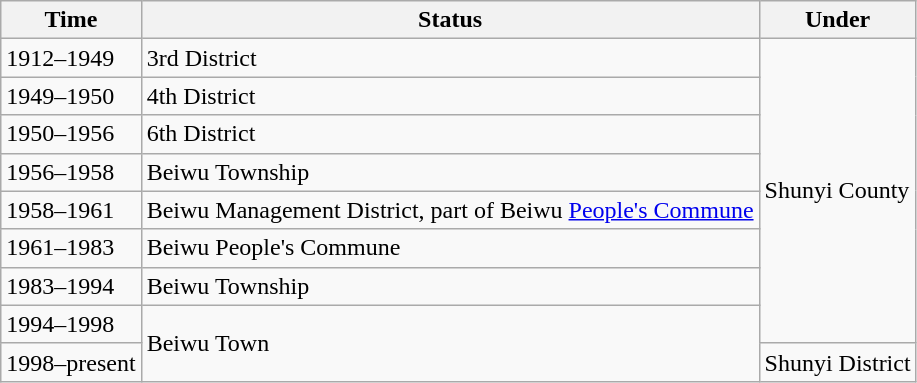<table class="wikitable">
<tr>
<th>Time</th>
<th>Status</th>
<th>Under</th>
</tr>
<tr>
<td>1912–1949</td>
<td>3rd District</td>
<td rowspan="8">Shunyi County</td>
</tr>
<tr>
<td>1949–1950</td>
<td>4th District</td>
</tr>
<tr>
<td>1950–1956</td>
<td>6th District</td>
</tr>
<tr>
<td>1956–1958</td>
<td>Beiwu Township</td>
</tr>
<tr>
<td>1958–1961</td>
<td>Beiwu Management District, part of Beiwu <a href='#'>People's Commune</a></td>
</tr>
<tr>
<td>1961–1983</td>
<td>Beiwu People's Commune</td>
</tr>
<tr>
<td>1983–1994</td>
<td>Beiwu Township</td>
</tr>
<tr>
<td>1994–1998</td>
<td rowspan="2">Beiwu Town</td>
</tr>
<tr>
<td>1998–present</td>
<td>Shunyi District</td>
</tr>
</table>
